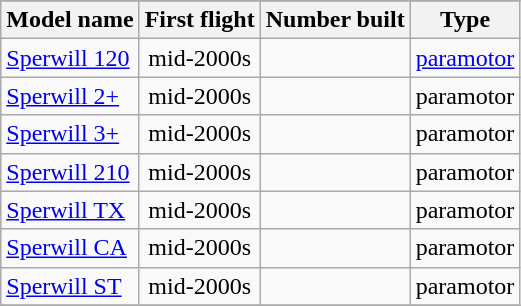<table class="wikitable" align=center>
<tr>
</tr>
<tr style="background:#efefef;">
<th>Model name</th>
<th>First flight</th>
<th>Number built</th>
<th>Type</th>
</tr>
<tr>
<td align=left><a href='#'>Sperwill 120</a></td>
<td align=center>mid-2000s</td>
<td align=center></td>
<td align=left><a href='#'>paramotor</a></td>
</tr>
<tr>
<td align=left><a href='#'>Sperwill 2+</a></td>
<td align=center>mid-2000s</td>
<td align=center></td>
<td align=left>paramotor</td>
</tr>
<tr>
<td align=left><a href='#'>Sperwill 3+</a></td>
<td align=center>mid-2000s</td>
<td align=center></td>
<td align=left>paramotor</td>
</tr>
<tr>
<td align=left><a href='#'>Sperwill 210</a></td>
<td align=center>mid-2000s</td>
<td align=center></td>
<td align=left>paramotor</td>
</tr>
<tr>
<td align=left><a href='#'>Sperwill TX</a></td>
<td align=center>mid-2000s</td>
<td align=center></td>
<td align=left>paramotor</td>
</tr>
<tr>
<td align=left><a href='#'>Sperwill CA</a></td>
<td align=center>mid-2000s</td>
<td align=center></td>
<td align=left>paramotor</td>
</tr>
<tr>
<td align=left><a href='#'>Sperwill ST</a></td>
<td align=center>mid-2000s</td>
<td align=center></td>
<td align=left>paramotor</td>
</tr>
<tr>
</tr>
</table>
